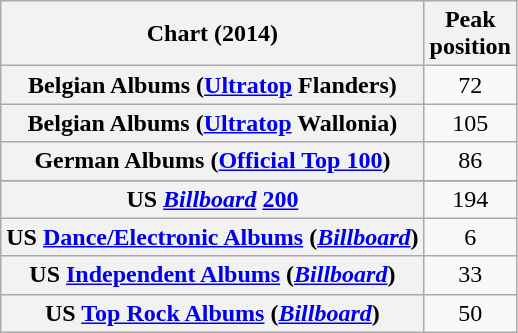<table class="wikitable sortable plainrowheaders" style="text-align:center">
<tr>
<th scope="col">Chart (2014)</th>
<th scope="col">Peak<br>position</th>
</tr>
<tr>
<th scope="row">Belgian Albums (<a href='#'>Ultratop</a> Flanders)</th>
<td>72</td>
</tr>
<tr>
<th scope="row">Belgian Albums (<a href='#'>Ultratop</a> Wallonia)</th>
<td>105</td>
</tr>
<tr>
<th scope="row">German Albums (<a href='#'>Official Top 100</a>)</th>
<td>86</td>
</tr>
<tr>
</tr>
<tr>
</tr>
<tr>
<th scope="row">US <em><a href='#'>Billboard</a></em> <a href='#'>200</a></th>
<td>194</td>
</tr>
<tr>
<th scope="row">US <a href='#'>Dance/Electronic Albums</a> (<em><a href='#'>Billboard</a></em>)</th>
<td>6</td>
</tr>
<tr>
<th scope="row">US <a href='#'>Independent Albums</a> (<em><a href='#'>Billboard</a></em>)</th>
<td>33</td>
</tr>
<tr>
<th scope="row">US <a href='#'>Top Rock Albums</a> (<em><a href='#'>Billboard</a></em>)</th>
<td>50</td>
</tr>
</table>
